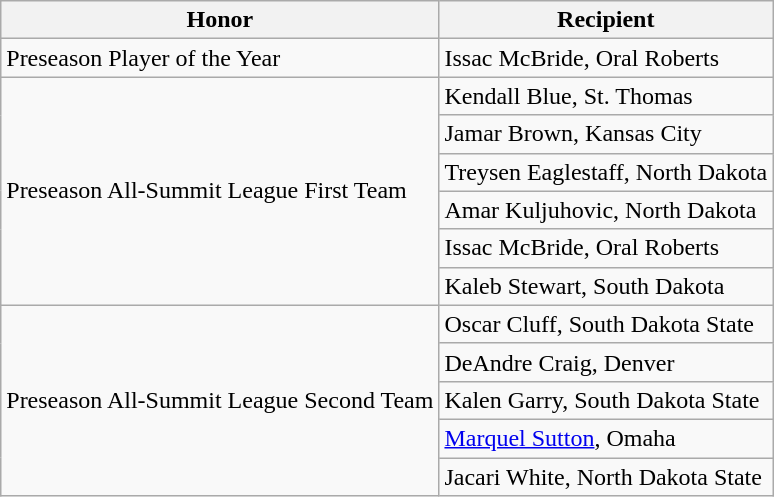<table class="wikitable" border="1">
<tr>
<th>Honor</th>
<th>Recipient</th>
</tr>
<tr>
<td>Preseason Player of the Year</td>
<td>Issac McBride, Oral Roberts</td>
</tr>
<tr>
<td rowspan=6>Preseason All-Summit League First Team</td>
<td>Kendall Blue, St. Thomas</td>
</tr>
<tr>
<td>Jamar Brown, Kansas City</td>
</tr>
<tr>
<td>Treysen Eaglestaff, North Dakota</td>
</tr>
<tr>
<td>Amar Kuljuhovic, North Dakota</td>
</tr>
<tr>
<td>Issac McBride, Oral Roberts</td>
</tr>
<tr>
<td>Kaleb Stewart, South Dakota</td>
</tr>
<tr>
<td rowspan=5>Preseason All-Summit League Second Team</td>
<td>Oscar Cluff, South Dakota State</td>
</tr>
<tr>
<td>DeAndre Craig, Denver</td>
</tr>
<tr>
<td>Kalen Garry, South Dakota State</td>
</tr>
<tr>
<td><a href='#'>Marquel Sutton</a>, Omaha</td>
</tr>
<tr>
<td>Jacari White, North Dakota State</td>
</tr>
</table>
